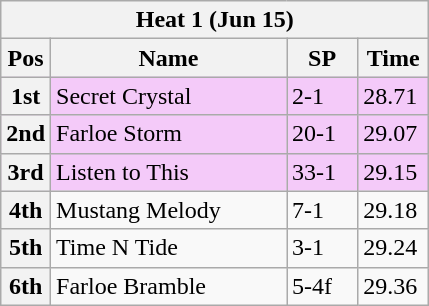<table class="wikitable">
<tr>
<th colspan="6">Heat 1 (Jun 15)</th>
</tr>
<tr>
<th width=20>Pos</th>
<th width=150>Name</th>
<th width=40>SP</th>
<th width=40>Time</th>
</tr>
<tr style="background: #f4caf9;">
<th>1st</th>
<td>Secret Crystal</td>
<td>2-1</td>
<td>28.71</td>
</tr>
<tr style="background: #f4caf9;">
<th>2nd</th>
<td>Farloe Storm</td>
<td>20-1</td>
<td>29.07</td>
</tr>
<tr style="background: #f4caf9;">
<th>3rd</th>
<td>Listen to This</td>
<td>33-1</td>
<td>29.15</td>
</tr>
<tr>
<th>4th</th>
<td>Mustang Melody</td>
<td>7-1</td>
<td>29.18</td>
</tr>
<tr>
<th>5th</th>
<td>Time N Tide</td>
<td>3-1</td>
<td>29.24</td>
</tr>
<tr>
<th>6th</th>
<td>Farloe Bramble</td>
<td>5-4f</td>
<td>29.36</td>
</tr>
</table>
